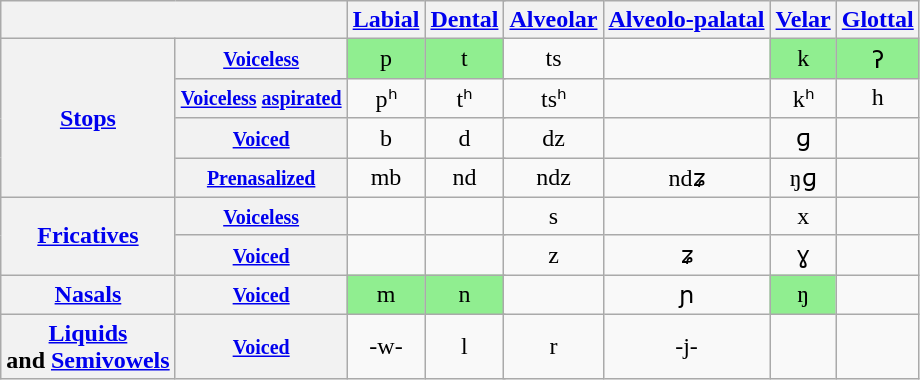<table class=" wikitable">
<tr>
<th colspan="2"></th>
<th colspan="2"><a href='#'>Labial</a></th>
<th colspan="2"><a href='#'>Dental</a></th>
<th colspan="2"><a href='#'>Alveolar</a></th>
<th colspan="2"><a href='#'>Alveolo-palatal</a></th>
<th colspan="2"><a href='#'>Velar</a></th>
<th colspan="2"><a href='#'>Glottal</a></th>
</tr>
<tr align="center">
<th rowspan="4"><a href='#'>Stops</a></th>
<th><small><a href='#'>Voiceless</a></small></th>
<td colspan="2" style="background:lightgreen">p</td>
<td colspan="2" style="background:lightgreen">t</td>
<td colspan="2">ts</td>
<td colspan="2"></td>
<td colspan="2" style="background:lightgreen">k</td>
<td colspan="2" style="background:lightgreen">ʔ</td>
</tr>
<tr align="center">
<th><small><a href='#'>Voiceless</a> <a href='#'>aspirated</a></small></th>
<td colspan="2">pʰ</td>
<td colspan="2">tʰ</td>
<td colspan="2">tsʰ</td>
<td colspan="2"></td>
<td colspan="2">kʰ</td>
<td colspan="2">h</td>
</tr>
<tr align="center">
<th><small><a href='#'>Voiced</a></small></th>
<td colspan="2">b</td>
<td colspan="2">d</td>
<td colspan="2">dz</td>
<td colspan="2"></td>
<td colspan="2">ɡ</td>
<td colspan="2"></td>
</tr>
<tr align="center">
<th><small><a href='#'>Prenasalized</a></small></th>
<td colspan="2">mb</td>
<td colspan="2">nd</td>
<td colspan="2">ndz</td>
<td colspan="2">ndʑ</td>
<td colspan="2">ŋɡ</td>
<td colspan="2"></td>
</tr>
<tr align="center">
<th rowspan="2"><a href='#'>Fricatives</a></th>
<th><small><a href='#'>Voiceless</a></small></th>
<td colspan="2"></td>
<td colspan="2"></td>
<td colspan="2">s</td>
<td colspan="2"></td>
<td colspan="2">x</td>
<td colspan="2"></td>
</tr>
<tr align="center">
<th><small><a href='#'>Voiced</a></small></th>
<td colspan="2"></td>
<td colspan="2"></td>
<td colspan="2">z</td>
<td colspan="2">ʑ</td>
<td colspan="2">ɣ</td>
<td colspan="2"></td>
</tr>
<tr align="center">
<th rowspan="1"><a href='#'>Nasals</a></th>
<th><small><a href='#'>Voiced</a></small></th>
<td colspan="2" style="background:lightgreen">m</td>
<td colspan="2" style="background:lightgreen">n</td>
<td colspan="2"></td>
<td colspan="2">ɲ</td>
<td colspan="2" style="background:lightgreen">ŋ</td>
<td colspan="2"></td>
</tr>
<tr align="center">
<th rowspan="1"><a href='#'>Liquids</a><br>and <a href='#'>Semivowels</a></th>
<th><small><a href='#'>Voiced</a></small></th>
<td colspan="2">-w-</td>
<td colspan="2">l</td>
<td colspan="2">r</td>
<td colspan="2">-j-</td>
<td colspan="2"></td>
<td colspan="2"></td>
</tr>
</table>
